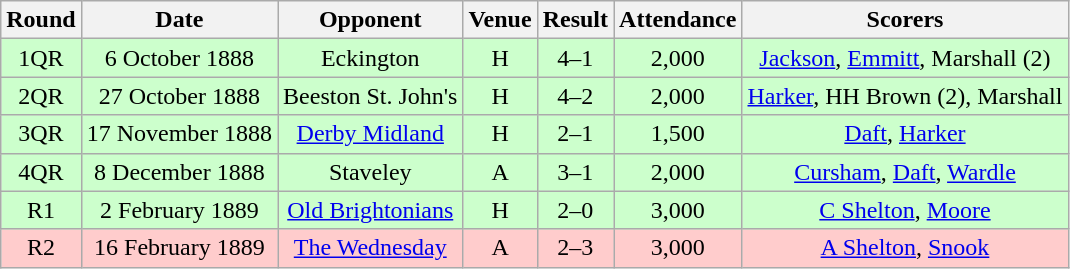<table class="wikitable" style="font-size:100%; text-align:center">
<tr>
<th>Round</th>
<th>Date</th>
<th>Opponent</th>
<th>Venue</th>
<th>Result</th>
<th>Attendance</th>
<th>Scorers</th>
</tr>
<tr style="background-color: #CCFFCC;">
<td>1QR</td>
<td>6 October 1888</td>
<td>Eckington</td>
<td>H</td>
<td>4–1</td>
<td>2,000</td>
<td><a href='#'>Jackson</a>, <a href='#'>Emmitt</a>, Marshall (2)</td>
</tr>
<tr style="background-color: #CCFFCC;">
<td>2QR</td>
<td>27 October 1888</td>
<td>Beeston St. John's</td>
<td>H</td>
<td>4–2</td>
<td>2,000</td>
<td><a href='#'>Harker</a>, HH Brown (2), Marshall</td>
</tr>
<tr style="background-color: #CCFFCC;">
<td>3QR</td>
<td>17 November 1888</td>
<td><a href='#'>Derby Midland</a></td>
<td>H</td>
<td>2–1</td>
<td>1,500</td>
<td><a href='#'>Daft</a>, <a href='#'>Harker</a></td>
</tr>
<tr style="background-color: #CCFFCC;">
<td>4QR</td>
<td>8 December 1888</td>
<td>Staveley</td>
<td>A</td>
<td>3–1</td>
<td>2,000</td>
<td><a href='#'>Cursham</a>, <a href='#'>Daft</a>, <a href='#'>Wardle</a></td>
</tr>
<tr style="background-color: #CCFFCC;">
<td>R1</td>
<td>2 February 1889</td>
<td><a href='#'>Old Brightonians</a></td>
<td>H</td>
<td>2–0</td>
<td>3,000</td>
<td><a href='#'>C Shelton</a>, <a href='#'>Moore</a></td>
</tr>
<tr style="background-color: #FFCCCC;">
<td>R2</td>
<td>16 February 1889</td>
<td><a href='#'>The Wednesday</a></td>
<td>A</td>
<td>2–3</td>
<td>3,000</td>
<td><a href='#'>A Shelton</a>, <a href='#'>Snook</a></td>
</tr>
</table>
